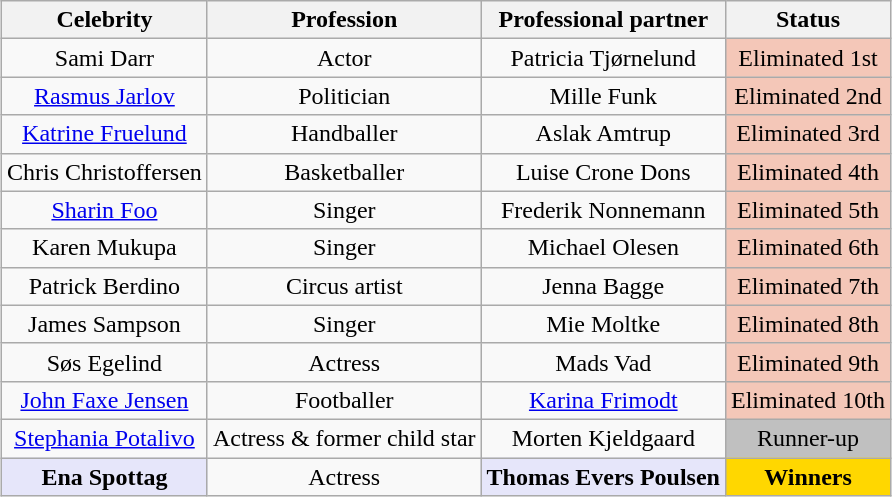<table class= "wikitable sortable" style="text-align: center; margin:auto; align: center">
<tr>
<th>Celebrity</th>
<th>Profession</th>
<th>Professional partner</th>
<th>Status</th>
</tr>
<tr>
<td>Sami Darr</td>
<td>Actor</td>
<td>Patricia Tjørnelund</td>
<td style="background:#f4c7b8;">Eliminated 1st</td>
</tr>
<tr>
<td><a href='#'>Rasmus Jarlov</a></td>
<td>Politician</td>
<td>Mille Funk</td>
<td style="background:#f4c7b8;">Eliminated 2nd</td>
</tr>
<tr>
<td><a href='#'>Katrine Fruelund</a></td>
<td>Handballer</td>
<td>Aslak Amtrup</td>
<td style="background:#f4c7b8;">Eliminated 3rd</td>
</tr>
<tr>
<td>Chris Christoffersen</td>
<td>Basketballer</td>
<td>Luise Crone Dons</td>
<td style="background:#f4c7b8;">Eliminated 4th</td>
</tr>
<tr>
<td><a href='#'>Sharin Foo</a></td>
<td>Singer</td>
<td>Frederik Nonnemann</td>
<td style="background:#f4c7b8;">Eliminated 5th</td>
</tr>
<tr>
<td>Karen Mukupa</td>
<td>Singer</td>
<td>Michael Olesen</td>
<td style="background:#f4c7b8;">Eliminated 6th</td>
</tr>
<tr>
<td>Patrick Berdino</td>
<td>Circus artist</td>
<td>Jenna Bagge</td>
<td style="background:#f4c7b8;">Eliminated 7th</td>
</tr>
<tr>
<td>James Sampson</td>
<td>Singer</td>
<td>Mie Moltke</td>
<td style="background:#f4c7b8;">Eliminated 8th</td>
</tr>
<tr>
<td>Søs Egelind</td>
<td>Actress</td>
<td>Mads Vad</td>
<td style="background:#f4c7b8;">Eliminated 9th</td>
</tr>
<tr>
<td><a href='#'>John Faxe Jensen</a></td>
<td>Footballer</td>
<td><a href='#'>Karina Frimodt</a></td>
<td style="background:#f4c7b8;">Eliminated 10th</td>
</tr>
<tr>
<td><a href='#'>Stephania Potalivo</a></td>
<td>Actress & former child star</td>
<td>Morten Kjeldgaard</td>
<td style="background:silver;">Runner-up</td>
</tr>
<tr>
<td style="background:lavender;"><strong>Ena Spottag</strong></td>
<td>Actress</td>
<td style="background:lavender;"><strong>Thomas Evers Poulsen</strong></td>
<td style="background:gold;"><strong>Winners</strong></td>
</tr>
</table>
